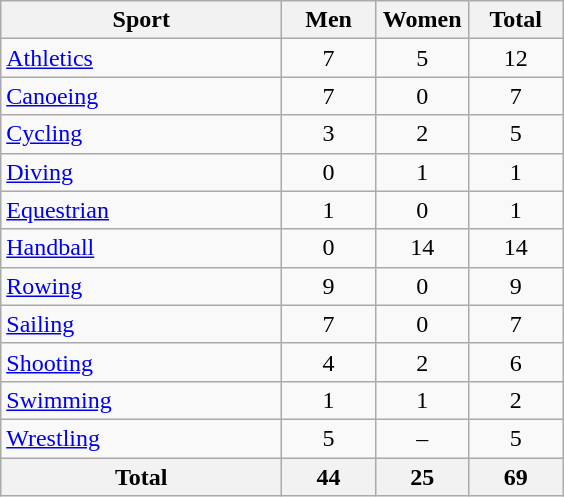<table class="wikitable sortable" style="text-align:center;">
<tr>
<th width=180>Sport</th>
<th width=55>Men</th>
<th width=55>Women</th>
<th width=55>Total</th>
</tr>
<tr>
<td align=left><a href='#'>Athletics</a></td>
<td>7</td>
<td>5</td>
<td>12</td>
</tr>
<tr>
<td align=left><a href='#'>Canoeing</a></td>
<td>7</td>
<td>0</td>
<td>7</td>
</tr>
<tr>
<td align=left><a href='#'>Cycling</a></td>
<td>3</td>
<td>2</td>
<td>5</td>
</tr>
<tr>
<td align=left><a href='#'>Diving</a></td>
<td>0</td>
<td>1</td>
<td>1</td>
</tr>
<tr>
<td align=left><a href='#'>Equestrian</a></td>
<td>1</td>
<td>0</td>
<td>1</td>
</tr>
<tr>
<td align=left><a href='#'>Handball</a></td>
<td>0</td>
<td>14</td>
<td>14</td>
</tr>
<tr>
<td align=left><a href='#'>Rowing</a></td>
<td>9</td>
<td>0</td>
<td>9</td>
</tr>
<tr>
<td align=left><a href='#'>Sailing</a></td>
<td>7</td>
<td>0</td>
<td>7</td>
</tr>
<tr>
<td align=left><a href='#'>Shooting</a></td>
<td>4</td>
<td>2</td>
<td>6</td>
</tr>
<tr>
<td align=left><a href='#'>Swimming</a></td>
<td>1</td>
<td>1</td>
<td>2</td>
</tr>
<tr>
<td align=left><a href='#'>Wrestling</a></td>
<td>5</td>
<td>–</td>
<td>5</td>
</tr>
<tr>
<th>Total</th>
<th>44</th>
<th>25</th>
<th>69</th>
</tr>
</table>
